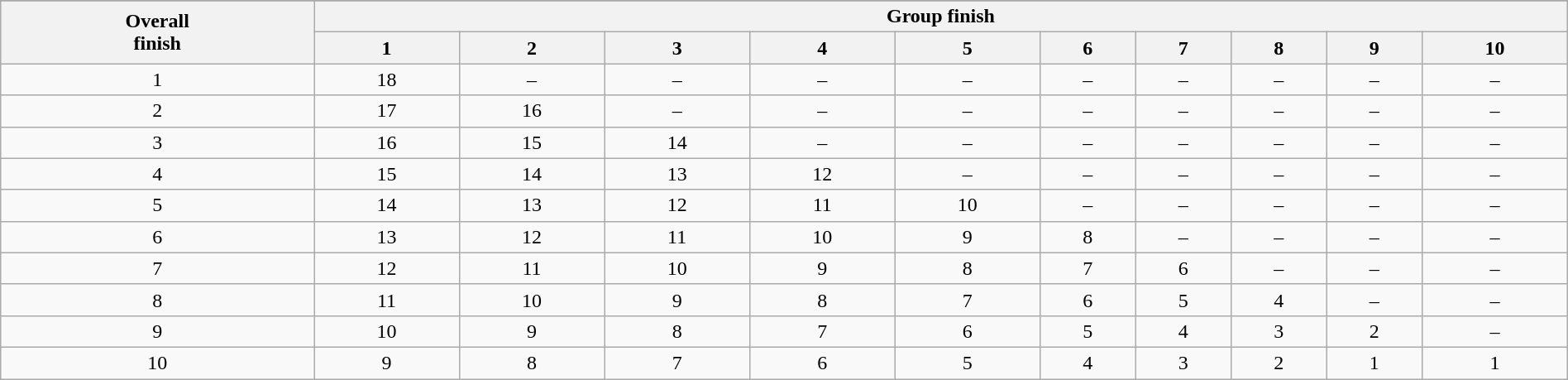<table class="wikitable" width=100% style="text-align:center;">
<tr>
</tr>
<tr style="background:#efefef;">
<th rowspan=2 width=20%>Overall<br>finish</th>
<th colspan=10>Group finish</th>
</tr>
<tr>
<th>1</th>
<th>2</th>
<th>3</th>
<th>4</th>
<th>5</th>
<th>6</th>
<th>7</th>
<th>8</th>
<th>9</th>
<th>10</th>
</tr>
<tr>
<td>1</td>
<td>18</td>
<td>–</td>
<td>–</td>
<td>–</td>
<td>–</td>
<td>–</td>
<td>–</td>
<td>–</td>
<td>–</td>
<td>–</td>
</tr>
<tr>
<td>2</td>
<td>17</td>
<td>16</td>
<td>–</td>
<td>–</td>
<td>–</td>
<td>–</td>
<td>–</td>
<td>–</td>
<td>–</td>
<td>–</td>
</tr>
<tr>
<td>3</td>
<td>16</td>
<td>15</td>
<td>14</td>
<td>–</td>
<td>–</td>
<td>–</td>
<td>–</td>
<td>–</td>
<td>–</td>
<td>–</td>
</tr>
<tr>
<td>4</td>
<td>15</td>
<td>14</td>
<td>13</td>
<td>12</td>
<td>–</td>
<td>–</td>
<td>–</td>
<td>–</td>
<td>–</td>
<td>–</td>
</tr>
<tr>
<td>5</td>
<td>14</td>
<td>13</td>
<td>12</td>
<td>11</td>
<td>10</td>
<td>–</td>
<td>–</td>
<td>–</td>
<td>–</td>
<td>–</td>
</tr>
<tr>
<td>6</td>
<td>13</td>
<td>12</td>
<td>11</td>
<td>10</td>
<td>9</td>
<td>8</td>
<td>–</td>
<td>–</td>
<td>–</td>
<td>–</td>
</tr>
<tr>
<td>7</td>
<td>12</td>
<td>11</td>
<td>10</td>
<td>9</td>
<td>8</td>
<td>7</td>
<td>6</td>
<td>–</td>
<td>–</td>
<td>–</td>
</tr>
<tr>
<td>8</td>
<td>11</td>
<td>10</td>
<td>9</td>
<td>8</td>
<td>7</td>
<td>6</td>
<td>5</td>
<td>4</td>
<td>–</td>
<td>–</td>
</tr>
<tr>
<td>9</td>
<td>10</td>
<td>9</td>
<td>8</td>
<td>7</td>
<td>6</td>
<td>5</td>
<td>4</td>
<td>3</td>
<td>2</td>
<td>–</td>
</tr>
<tr>
<td>10</td>
<td>9</td>
<td>8</td>
<td>7</td>
<td>6</td>
<td>5</td>
<td>4</td>
<td>3</td>
<td>2</td>
<td>1</td>
<td>1</td>
</tr>
</table>
